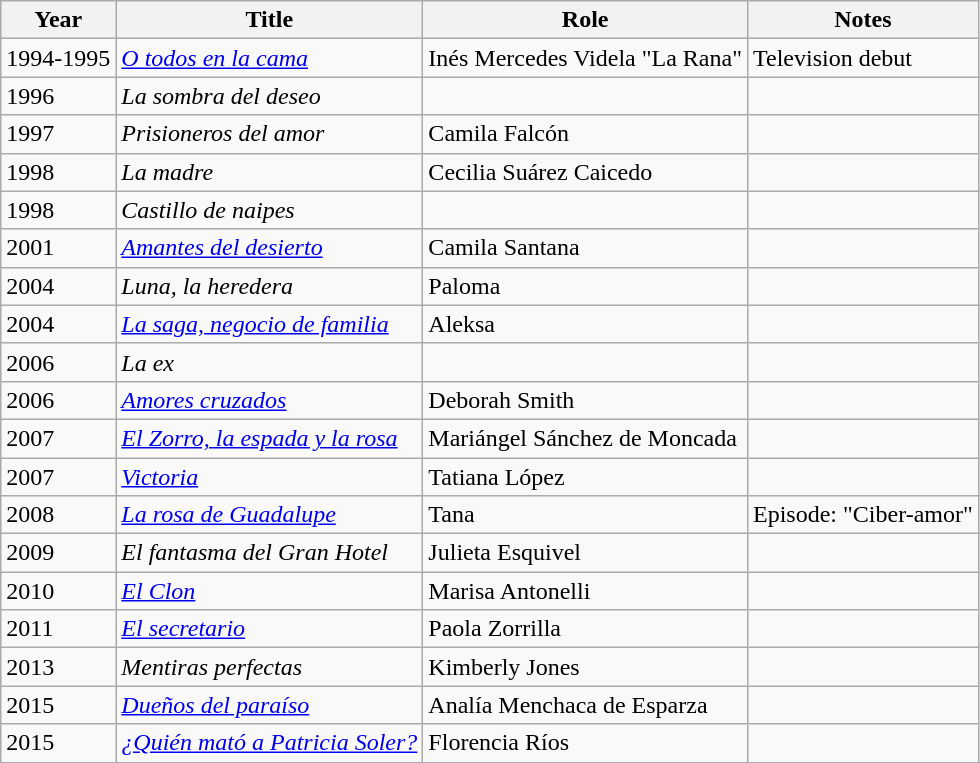<table class="wikitable sortable">
<tr>
<th>Year</th>
<th>Title</th>
<th>Role</th>
<th>Notes</th>
</tr>
<tr>
<td>1994-1995</td>
<td><em><a href='#'>O todos en la cama</a></em></td>
<td>Inés Mercedes Videla "La Rana"</td>
<td>Television debut</td>
</tr>
<tr>
<td>1996</td>
<td><em>La sombra del deseo</em></td>
<td></td>
<td></td>
</tr>
<tr>
<td>1997</td>
<td><em>Prisioneros del amor</em></td>
<td>Camila Falcón</td>
<td></td>
</tr>
<tr>
<td>1998</td>
<td><em>La madre</em></td>
<td>Cecilia Suárez Caicedo</td>
<td></td>
</tr>
<tr>
<td>1998</td>
<td><em>Castillo de naipes</em></td>
<td></td>
<td></td>
</tr>
<tr>
<td>2001</td>
<td><em><a href='#'>Amantes del desierto</a></em></td>
<td>Camila Santana</td>
<td></td>
</tr>
<tr>
<td>2004</td>
<td><em>Luna, la heredera</em></td>
<td>Paloma</td>
<td></td>
</tr>
<tr>
<td>2004</td>
<td><em><a href='#'>La saga, negocio de familia</a></em></td>
<td>Aleksa</td>
<td></td>
</tr>
<tr>
<td>2006</td>
<td><em>La ex</em></td>
<td></td>
<td></td>
</tr>
<tr>
<td>2006</td>
<td><em><a href='#'>Amores cruzados</a></em></td>
<td>Deborah Smith</td>
<td></td>
</tr>
<tr>
<td>2007</td>
<td><em><a href='#'>El Zorro, la espada y la rosa</a></em></td>
<td>Mariángel Sánchez de Moncada</td>
<td></td>
</tr>
<tr>
<td>2007</td>
<td><em><a href='#'>Victoria</a></em></td>
<td>Tatiana López</td>
<td></td>
</tr>
<tr>
<td>2008</td>
<td><em><a href='#'>La rosa de Guadalupe</a></em></td>
<td>Tana</td>
<td>Episode: "Ciber-amor"</td>
</tr>
<tr>
<td>2009</td>
<td><em>El fantasma del Gran Hotel</em></td>
<td>Julieta Esquivel</td>
<td></td>
</tr>
<tr>
<td>2010</td>
<td><em><a href='#'>El Clon</a></em></td>
<td>Marisa Antonelli</td>
<td></td>
</tr>
<tr>
<td>2011</td>
<td><em><a href='#'>El secretario</a></em></td>
<td>Paola Zorrilla</td>
<td></td>
</tr>
<tr>
<td>2013</td>
<td><em>Mentiras perfectas</em></td>
<td>Kimberly Jones</td>
<td></td>
</tr>
<tr>
<td>2015</td>
<td><em><a href='#'>Dueños del paraíso</a></em></td>
<td>Analía Menchaca de Esparza</td>
<td></td>
</tr>
<tr>
<td>2015</td>
<td><em><a href='#'>¿Quién mató a Patricia Soler?</a></em></td>
<td>Florencia Ríos</td>
<td></td>
</tr>
<tr>
</tr>
</table>
